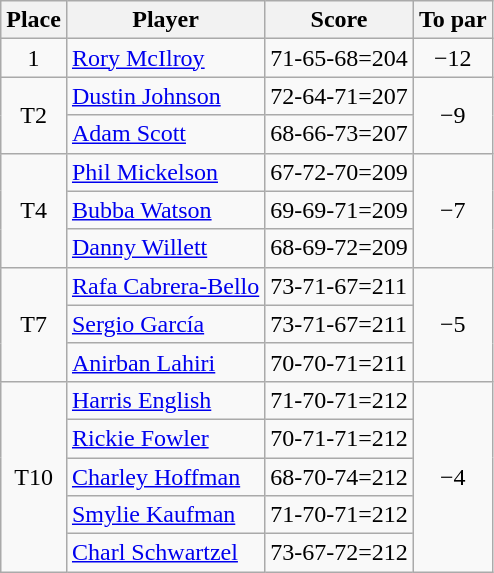<table class="wikitable">
<tr>
<th>Place</th>
<th>Player</th>
<th>Score</th>
<th>To par</th>
</tr>
<tr>
<td align=center>1</td>
<td> <a href='#'>Rory McIlroy</a></td>
<td>71-65-68=204</td>
<td align=center>−12</td>
</tr>
<tr>
<td rowspan=2 align=center>T2</td>
<td> <a href='#'>Dustin Johnson</a></td>
<td>72-64-71=207</td>
<td rowspan=2 align=center>−9</td>
</tr>
<tr>
<td> <a href='#'>Adam Scott</a></td>
<td>68-66-73=207</td>
</tr>
<tr>
<td rowspan=3 align=center>T4</td>
<td> <a href='#'>Phil Mickelson</a></td>
<td>67-72-70=209</td>
<td rowspan=3 align=center>−7</td>
</tr>
<tr>
<td> <a href='#'>Bubba Watson</a></td>
<td>69-69-71=209</td>
</tr>
<tr>
<td> <a href='#'>Danny Willett</a></td>
<td>68-69-72=209</td>
</tr>
<tr>
<td rowspan=3 align=center>T7</td>
<td> <a href='#'>Rafa Cabrera-Bello</a></td>
<td>73-71-67=211</td>
<td rowspan=3 align=center>−5</td>
</tr>
<tr>
<td> <a href='#'>Sergio García</a></td>
<td>73-71-67=211</td>
</tr>
<tr>
<td> <a href='#'>Anirban Lahiri</a></td>
<td>70-70-71=211</td>
</tr>
<tr>
<td rowspan=5 align=center>T10</td>
<td> <a href='#'>Harris English</a></td>
<td>71-70-71=212</td>
<td rowspan=5 align=center>−4</td>
</tr>
<tr>
<td> <a href='#'>Rickie Fowler</a></td>
<td>70-71-71=212</td>
</tr>
<tr>
<td> <a href='#'>Charley Hoffman</a></td>
<td>68-70-74=212</td>
</tr>
<tr>
<td> <a href='#'>Smylie Kaufman</a></td>
<td>71-70-71=212</td>
</tr>
<tr>
<td> <a href='#'>Charl Schwartzel</a></td>
<td>73-67-72=212</td>
</tr>
</table>
